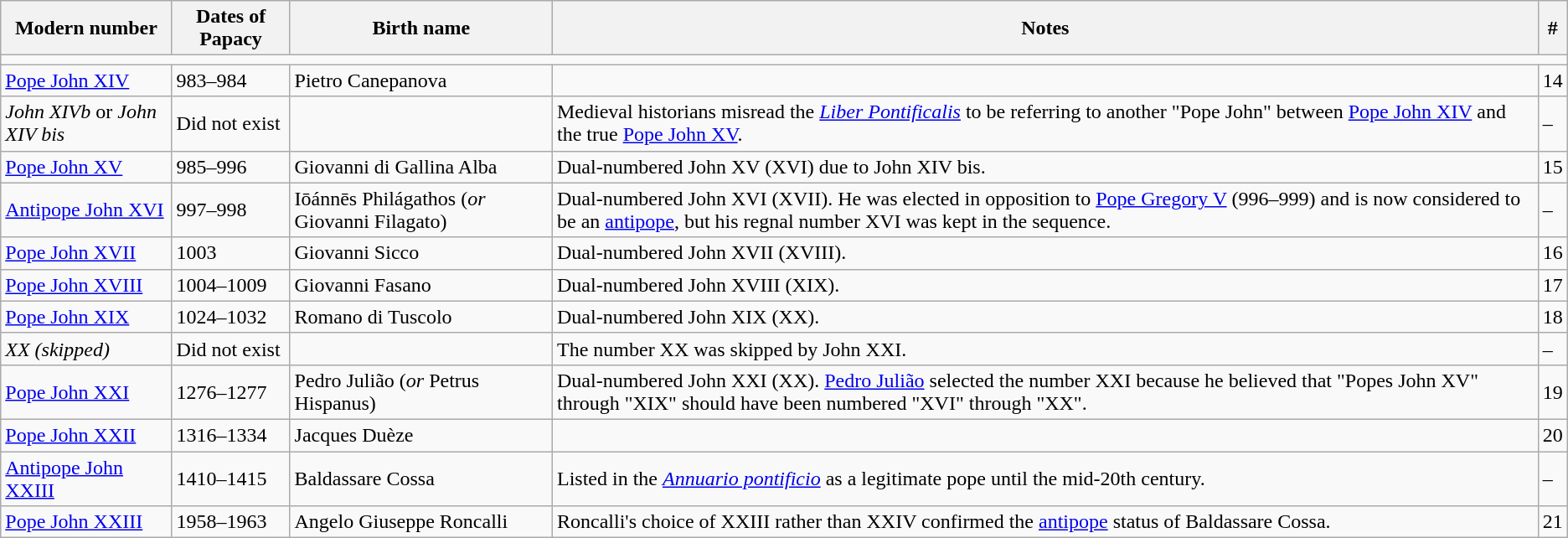<table class="wikitable">
<tr>
<th>Modern number</th>
<th>Dates of Papacy</th>
<th>Birth name</th>
<th>Notes</th>
<th>#</th>
</tr>
<tr>
<td colspan="5"></td>
</tr>
<tr>
<td><a href='#'>Pope John XIV</a></td>
<td>983–984</td>
<td>Pietro Canepanova</td>
<td></td>
<td>14</td>
</tr>
<tr>
<td><em>John XIVb</em> or <em>John XIV bis</em></td>
<td>Did not exist</td>
<td></td>
<td>Medieval historians misread the <em><a href='#'>Liber Pontificalis</a></em> to be referring to another "Pope John" between <a href='#'>Pope John XIV</a> and the true <a href='#'>Pope John XV</a>.</td>
<td>–</td>
</tr>
<tr>
<td><a href='#'>Pope John XV</a></td>
<td>985–996</td>
<td>Giovanni di Gallina Alba</td>
<td>Dual-numbered John XV (XVI) due to John XIV bis.</td>
<td>15</td>
</tr>
<tr>
<td><a href='#'>Antipope John XVI</a></td>
<td>997–998</td>
<td>Iōánnēs Philágathos (<em>or</em> Giovanni Filagato)</td>
<td>Dual-numbered John XVI (XVII). He was elected in opposition to <a href='#'>Pope Gregory V</a> (996–999) and is now considered to be an <a href='#'>antipope</a>, but his regnal number XVI was kept in the sequence.</td>
<td>–</td>
</tr>
<tr>
<td><a href='#'>Pope John XVII</a></td>
<td>1003</td>
<td>Giovanni Sicco</td>
<td>Dual-numbered John XVII (XVIII).</td>
<td>16</td>
</tr>
<tr>
<td><a href='#'>Pope John XVIII</a></td>
<td>1004–1009</td>
<td>Giovanni Fasano</td>
<td>Dual-numbered John XVIII (XIX).</td>
<td>17</td>
</tr>
<tr>
<td><a href='#'>Pope John XIX</a></td>
<td>1024–1032</td>
<td>Romano di Tuscolo</td>
<td>Dual-numbered John XIX (XX).</td>
<td>18</td>
</tr>
<tr>
<td><em>XX (skipped)</em></td>
<td>Did not exist</td>
<td></td>
<td>The number XX was skipped by John XXI.</td>
<td>–</td>
</tr>
<tr>
<td><a href='#'>Pope John XXI</a></td>
<td>1276–1277</td>
<td>Pedro Julião (<em>or</em> Petrus Hispanus)</td>
<td>Dual-numbered John XXI (XX). <a href='#'>Pedro Julião</a> selected the number XXI because he believed that "Popes John XV" through "XIX" should have been numbered "XVI" through "XX".</td>
<td>19</td>
</tr>
<tr>
<td><a href='#'>Pope John XXII</a></td>
<td>1316–1334</td>
<td>Jacques Duèze</td>
<td></td>
<td>20</td>
</tr>
<tr>
<td><a href='#'>Antipope John XXIII</a></td>
<td>1410–1415</td>
<td>Baldassare Cossa</td>
<td>Listed in the <em><a href='#'>Annuario pontificio</a></em> as a legitimate pope until the mid-20th century.</td>
<td>–</td>
</tr>
<tr>
<td><a href='#'>Pope John XXIII</a></td>
<td>1958–1963</td>
<td>Angelo Giuseppe Roncalli</td>
<td>Roncalli's choice of XXIII rather than XXIV confirmed the <a href='#'>antipope</a> status of Baldassare Cossa.</td>
<td>21</td>
</tr>
</table>
